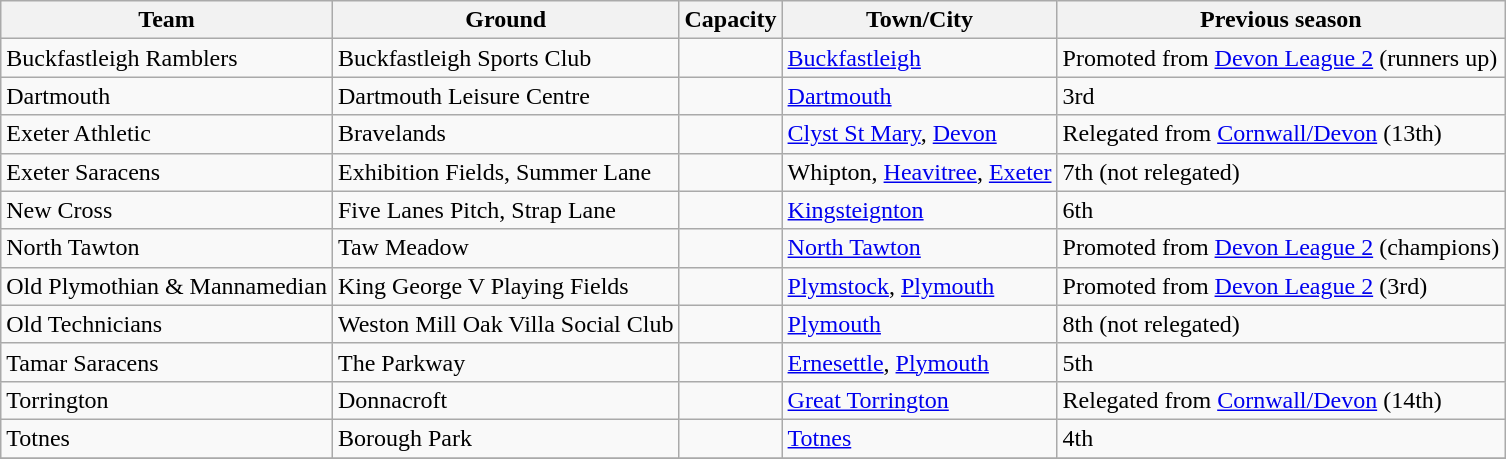<table class="wikitable sortable">
<tr>
<th>Team</th>
<th>Ground</th>
<th>Capacity</th>
<th>Town/City</th>
<th>Previous season</th>
</tr>
<tr>
<td>Buckfastleigh Ramblers</td>
<td>Buckfastleigh Sports Club</td>
<td></td>
<td><a href='#'>Buckfastleigh</a></td>
<td>Promoted from <a href='#'>Devon League 2</a> (runners up)</td>
</tr>
<tr>
<td>Dartmouth</td>
<td>Dartmouth Leisure Centre</td>
<td></td>
<td><a href='#'>Dartmouth</a></td>
<td>3rd</td>
</tr>
<tr>
<td>Exeter Athletic</td>
<td>Bravelands</td>
<td></td>
<td><a href='#'>Clyst St Mary</a>, <a href='#'>Devon</a></td>
<td>Relegated from <a href='#'>Cornwall/Devon</a> (13th)</td>
</tr>
<tr>
<td>Exeter Saracens</td>
<td>Exhibition Fields, Summer Lane</td>
<td></td>
<td>Whipton, <a href='#'>Heavitree</a>, <a href='#'>Exeter</a></td>
<td>7th (not relegated)</td>
</tr>
<tr>
<td>New Cross</td>
<td>Five Lanes Pitch, Strap Lane</td>
<td></td>
<td><a href='#'>Kingsteignton</a></td>
<td>6th</td>
</tr>
<tr>
<td>North Tawton</td>
<td>Taw Meadow</td>
<td></td>
<td><a href='#'>North Tawton</a></td>
<td>Promoted from <a href='#'>Devon League 2</a> (champions)</td>
</tr>
<tr>
<td>Old Plymothian & Mannamedian</td>
<td>King George V Playing Fields</td>
<td></td>
<td><a href='#'>Plymstock</a>, <a href='#'>Plymouth</a></td>
<td>Promoted from <a href='#'>Devon League 2</a> (3rd)</td>
</tr>
<tr>
<td>Old Technicians</td>
<td>Weston Mill Oak Villa Social Club</td>
<td></td>
<td><a href='#'>Plymouth</a></td>
<td>8th (not relegated)</td>
</tr>
<tr>
<td>Tamar Saracens</td>
<td>The Parkway</td>
<td></td>
<td><a href='#'>Ernesettle</a>, <a href='#'>Plymouth</a></td>
<td>5th</td>
</tr>
<tr>
<td>Torrington</td>
<td>Donnacroft</td>
<td></td>
<td><a href='#'>Great Torrington</a></td>
<td>Relegated from <a href='#'>Cornwall/Devon</a> (14th)</td>
</tr>
<tr>
<td>Totnes</td>
<td>Borough Park</td>
<td></td>
<td><a href='#'>Totnes</a></td>
<td>4th</td>
</tr>
<tr>
</tr>
</table>
